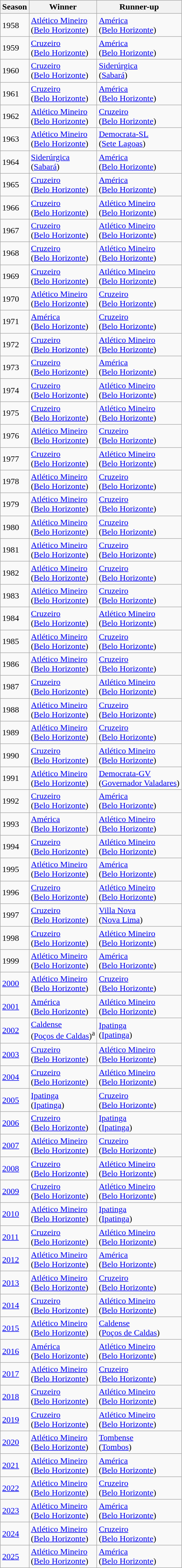<table class="wikitable">
<tr>
<th>Season</th>
<th>Winner</th>
<th>Runner-up</th>
</tr>
<tr>
<td>1958</td>
<td><a href='#'>Atlético Mineiro</a> <br>(<a href='#'>Belo Horizonte</a>)</td>
<td><a href='#'>América</a> <br>(<a href='#'>Belo Horizonte</a>)</td>
</tr>
<tr>
<td>1959</td>
<td><a href='#'>Cruzeiro</a> <br>(<a href='#'>Belo Horizonte</a>)</td>
<td><a href='#'>América</a> <br>(<a href='#'>Belo Horizonte</a>)</td>
</tr>
<tr>
<td>1960</td>
<td><a href='#'>Cruzeiro</a> <br>(<a href='#'>Belo Horizonte</a>)</td>
<td><a href='#'>Siderúrgica</a> <br>(<a href='#'>Sabará</a>)</td>
</tr>
<tr>
<td>1961</td>
<td><a href='#'>Cruzeiro</a> <br>(<a href='#'>Belo Horizonte</a>)</td>
<td><a href='#'>América</a> <br>(<a href='#'>Belo Horizonte</a>)</td>
</tr>
<tr>
<td>1962</td>
<td><a href='#'>Atlético Mineiro</a> <br>(<a href='#'>Belo Horizonte</a>)</td>
<td><a href='#'>Cruzeiro</a> <br>(<a href='#'>Belo Horizonte</a>)</td>
</tr>
<tr>
<td>1963</td>
<td><a href='#'>Atlético Mineiro</a> <br>(<a href='#'>Belo Horizonte</a>)</td>
<td><a href='#'>Democrata-SL</a> <br>(<a href='#'>Sete Lagoas</a>)</td>
</tr>
<tr>
<td>1964</td>
<td><a href='#'>Siderúrgica</a> <br>(<a href='#'>Sabará</a>)</td>
<td><a href='#'>América</a> <br>(<a href='#'>Belo Horizonte</a>)</td>
</tr>
<tr>
<td>1965</td>
<td><a href='#'>Cruzeiro</a> <br>(<a href='#'>Belo Horizonte</a>)</td>
<td><a href='#'>América</a> <br>(<a href='#'>Belo Horizonte</a>)</td>
</tr>
<tr>
<td>1966</td>
<td><a href='#'>Cruzeiro</a> <br>(<a href='#'>Belo Horizonte</a>)</td>
<td><a href='#'>Atlético Mineiro</a> <br>(<a href='#'>Belo Horizonte</a>)</td>
</tr>
<tr>
<td>1967</td>
<td><a href='#'>Cruzeiro</a> <br>(<a href='#'>Belo Horizonte</a>)</td>
<td><a href='#'>Atlético Mineiro</a> <br>(<a href='#'>Belo Horizonte</a>)</td>
</tr>
<tr>
<td>1968</td>
<td><a href='#'>Cruzeiro</a> <br>(<a href='#'>Belo Horizonte</a>)</td>
<td><a href='#'>Atlético Mineiro</a> <br>(<a href='#'>Belo Horizonte</a>)</td>
</tr>
<tr>
<td>1969</td>
<td><a href='#'>Cruzeiro</a> <br>(<a href='#'>Belo Horizonte</a>)</td>
<td><a href='#'>Atlético Mineiro</a> <br>(<a href='#'>Belo Horizonte</a>)</td>
</tr>
<tr>
<td>1970</td>
<td><a href='#'>Atlético Mineiro</a> <br>(<a href='#'>Belo Horizonte</a>)</td>
<td><a href='#'>Cruzeiro</a> <br>(<a href='#'>Belo Horizonte</a>)</td>
</tr>
<tr>
<td>1971</td>
<td><a href='#'>América</a> <br>(<a href='#'>Belo Horizonte</a>)</td>
<td><a href='#'>Cruzeiro</a> <br>(<a href='#'>Belo Horizonte</a>)</td>
</tr>
<tr>
<td>1972</td>
<td><a href='#'>Cruzeiro</a> <br>(<a href='#'>Belo Horizonte</a>)</td>
<td><a href='#'>Atlético Mineiro</a> <br>(<a href='#'>Belo Horizonte</a>)</td>
</tr>
<tr>
<td>1973</td>
<td><a href='#'>Cruzeiro</a> <br>(<a href='#'>Belo Horizonte</a>)</td>
<td><a href='#'>América</a> <br>(<a href='#'>Belo Horizonte</a>)</td>
</tr>
<tr>
<td>1974</td>
<td><a href='#'>Cruzeiro</a> <br>(<a href='#'>Belo Horizonte</a>)</td>
<td><a href='#'>Atlético Mineiro</a> <br>(<a href='#'>Belo Horizonte</a>)</td>
</tr>
<tr>
<td>1975</td>
<td><a href='#'>Cruzeiro</a> <br>(<a href='#'>Belo Horizonte</a>)</td>
<td><a href='#'>Atlético Mineiro</a> <br>(<a href='#'>Belo Horizonte</a>)</td>
</tr>
<tr>
<td>1976</td>
<td><a href='#'>Atlético Mineiro</a> <br>(<a href='#'>Belo Horizonte</a>)</td>
<td><a href='#'>Cruzeiro</a> <br>(<a href='#'>Belo Horizonte</a>)</td>
</tr>
<tr>
<td>1977</td>
<td><a href='#'>Cruzeiro</a> <br>(<a href='#'>Belo Horizonte</a>)</td>
<td><a href='#'>Atlético Mineiro</a> <br>(<a href='#'>Belo Horizonte</a>)</td>
</tr>
<tr>
<td>1978</td>
<td><a href='#'>Atlético Mineiro</a> <br>(<a href='#'>Belo Horizonte</a>)</td>
<td><a href='#'>Cruzeiro</a> <br>(<a href='#'>Belo Horizonte</a>)</td>
</tr>
<tr>
<td>1979</td>
<td><a href='#'>Atlético Mineiro</a> <br>(<a href='#'>Belo Horizonte</a>)</td>
<td><a href='#'>Cruzeiro</a> <br>(<a href='#'>Belo Horizonte</a>)</td>
</tr>
<tr>
<td>1980</td>
<td><a href='#'>Atlético Mineiro</a> <br>(<a href='#'>Belo Horizonte</a>)</td>
<td><a href='#'>Cruzeiro</a> <br>(<a href='#'>Belo Horizonte</a>)</td>
</tr>
<tr>
<td>1981</td>
<td><a href='#'>Atlético Mineiro</a> <br>(<a href='#'>Belo Horizonte</a>)</td>
<td><a href='#'>Cruzeiro</a> <br>(<a href='#'>Belo Horizonte</a>)</td>
</tr>
<tr>
<td>1982</td>
<td><a href='#'>Atlético Mineiro</a> <br>(<a href='#'>Belo Horizonte</a>)</td>
<td><a href='#'>Cruzeiro</a> <br>(<a href='#'>Belo Horizonte</a>)</td>
</tr>
<tr>
<td>1983</td>
<td><a href='#'>Atlético Mineiro</a> <br>(<a href='#'>Belo Horizonte</a>)</td>
<td><a href='#'>Cruzeiro</a> <br>(<a href='#'>Belo Horizonte</a>)</td>
</tr>
<tr>
<td>1984</td>
<td><a href='#'>Cruzeiro</a> <br>(<a href='#'>Belo Horizonte</a>)</td>
<td><a href='#'>Atlético Mineiro</a> <br>(<a href='#'>Belo Horizonte</a>)</td>
</tr>
<tr>
<td>1985</td>
<td><a href='#'>Atlético Mineiro</a> <br>(<a href='#'>Belo Horizonte</a>)</td>
<td><a href='#'>Cruzeiro</a> <br>(<a href='#'>Belo Horizonte</a>)</td>
</tr>
<tr>
<td>1986</td>
<td><a href='#'>Atlético Mineiro</a> <br>(<a href='#'>Belo Horizonte</a>)</td>
<td><a href='#'>Cruzeiro</a> <br>(<a href='#'>Belo Horizonte</a>)</td>
</tr>
<tr>
<td>1987</td>
<td><a href='#'>Cruzeiro</a> <br>(<a href='#'>Belo Horizonte</a>)</td>
<td><a href='#'>Atlético Mineiro</a> <br>(<a href='#'>Belo Horizonte</a>)</td>
</tr>
<tr>
<td>1988</td>
<td><a href='#'>Atlético Mineiro</a> <br>(<a href='#'>Belo Horizonte</a>)</td>
<td><a href='#'>Cruzeiro</a> <br>(<a href='#'>Belo Horizonte</a>)</td>
</tr>
<tr>
<td>1989</td>
<td><a href='#'>Atlético Mineiro</a> <br>(<a href='#'>Belo Horizonte</a>)</td>
<td><a href='#'>Cruzeiro</a> <br>(<a href='#'>Belo Horizonte</a>)</td>
</tr>
<tr>
<td>1990</td>
<td><a href='#'>Cruzeiro</a> <br>(<a href='#'>Belo Horizonte</a>)</td>
<td><a href='#'>Atlético Mineiro</a> <br>(<a href='#'>Belo Horizonte</a>)</td>
</tr>
<tr>
<td>1991</td>
<td><a href='#'>Atlético Mineiro</a> <br>(<a href='#'>Belo Horizonte</a>)</td>
<td><a href='#'>Democrata-GV</a> <br> (<a href='#'>Governador Valadares</a>)</td>
</tr>
<tr>
<td>1992</td>
<td><a href='#'>Cruzeiro</a> <br>(<a href='#'>Belo Horizonte</a>)</td>
<td><a href='#'>América</a> <br>(<a href='#'>Belo Horizonte</a>)</td>
</tr>
<tr>
<td>1993</td>
<td><a href='#'>América</a> <br>(<a href='#'>Belo Horizonte</a>)</td>
<td><a href='#'>Atlético Mineiro</a> <br>(<a href='#'>Belo Horizonte</a>)</td>
</tr>
<tr>
<td>1994</td>
<td><a href='#'>Cruzeiro</a> <br>(<a href='#'>Belo Horizonte</a>)</td>
<td><a href='#'>Atlético Mineiro</a> <br>(<a href='#'>Belo Horizonte</a>)</td>
</tr>
<tr>
<td>1995</td>
<td><a href='#'>Atlético Mineiro</a> <br>(<a href='#'>Belo Horizonte</a>)</td>
<td><a href='#'>América</a> <br>(<a href='#'>Belo Horizonte</a>)</td>
</tr>
<tr>
<td>1996</td>
<td><a href='#'>Cruzeiro</a> <br>(<a href='#'>Belo Horizonte</a>)</td>
<td><a href='#'>Atlético Mineiro</a> <br>(<a href='#'>Belo Horizonte</a>)</td>
</tr>
<tr>
<td>1997</td>
<td><a href='#'>Cruzeiro</a> <br>(<a href='#'>Belo Horizonte</a>)</td>
<td><a href='#'>Villa Nova</a> <br>(<a href='#'>Nova Lima</a>)</td>
</tr>
<tr>
<td>1998</td>
<td><a href='#'>Cruzeiro</a> <br>(<a href='#'>Belo Horizonte</a>)</td>
<td><a href='#'>Atlético Mineiro</a> <br>(<a href='#'>Belo Horizonte</a>)</td>
</tr>
<tr>
<td>1999</td>
<td><a href='#'>Atlético Mineiro</a> <br>(<a href='#'>Belo Horizonte</a>)</td>
<td><a href='#'>América</a> <br>(<a href='#'>Belo Horizonte</a>)</td>
</tr>
<tr>
<td><a href='#'>2000</a></td>
<td><a href='#'>Atlético Mineiro</a> <br>(<a href='#'>Belo Horizonte</a>)</td>
<td><a href='#'>Cruzeiro</a> <br>(<a href='#'>Belo Horizonte</a>)</td>
</tr>
<tr>
<td><a href='#'>2001</a></td>
<td><a href='#'>América</a> <br>(<a href='#'>Belo Horizonte</a>)</td>
<td><a href='#'>Atlético Mineiro</a> <br>(<a href='#'>Belo Horizonte</a>)</td>
</tr>
<tr>
<td><a href='#'>2002</a></td>
<td><a href='#'>Caldense</a> <br>(<a href='#'>Poços de Caldas</a>)<sup>a</sup></td>
<td><a href='#'>Ipatinga</a> <br>(<a href='#'>Ipatinga</a>)</td>
</tr>
<tr>
<td><a href='#'>2003</a></td>
<td><a href='#'>Cruzeiro</a> <br>(<a href='#'>Belo Horizonte</a>)</td>
<td><a href='#'>Atlético Mineiro</a> <br>(<a href='#'>Belo Horizonte</a>)</td>
</tr>
<tr>
<td><a href='#'>2004</a></td>
<td><a href='#'>Cruzeiro</a> <br>(<a href='#'>Belo Horizonte</a>)</td>
<td><a href='#'>Atlético Mineiro</a> <br>(<a href='#'>Belo Horizonte</a>)</td>
</tr>
<tr>
<td><a href='#'>2005</a></td>
<td><a href='#'>Ipatinga</a> <br>(<a href='#'>Ipatinga</a>)</td>
<td><a href='#'>Cruzeiro</a> <br>(<a href='#'>Belo Horizonte</a>)</td>
</tr>
<tr>
<td><a href='#'>2006</a></td>
<td><a href='#'>Cruzeiro</a> <br>(<a href='#'>Belo Horizonte</a>)</td>
<td><a href='#'>Ipatinga</a> <br>(<a href='#'>Ipatinga</a>)</td>
</tr>
<tr>
<td><a href='#'>2007</a></td>
<td><a href='#'>Atlético Mineiro</a> <br>(<a href='#'>Belo Horizonte</a>)</td>
<td><a href='#'>Cruzeiro</a> <br>(<a href='#'>Belo Horizonte</a>)</td>
</tr>
<tr>
<td><a href='#'>2008</a></td>
<td><a href='#'>Cruzeiro</a> <br>(<a href='#'>Belo Horizonte</a>)</td>
<td><a href='#'>Atlético Mineiro</a> <br>(<a href='#'>Belo Horizonte</a>)</td>
</tr>
<tr>
<td><a href='#'>2009</a></td>
<td><a href='#'>Cruzeiro</a> <br>(<a href='#'>Belo Horizonte</a>)</td>
<td><a href='#'>Atlético Mineiro</a> <br>(<a href='#'>Belo Horizonte</a>)</td>
</tr>
<tr>
<td><a href='#'>2010</a></td>
<td><a href='#'>Atlético Mineiro</a> <br>(<a href='#'>Belo Horizonte</a>)</td>
<td><a href='#'>Ipatinga</a> <br>(<a href='#'>Ipatinga</a>)</td>
</tr>
<tr>
<td><a href='#'>2011</a></td>
<td><a href='#'>Cruzeiro</a> <br>(<a href='#'>Belo Horizonte</a>)</td>
<td><a href='#'>Atlético Mineiro</a> <br>(<a href='#'>Belo Horizonte</a>)</td>
</tr>
<tr>
<td><a href='#'>2012</a></td>
<td><a href='#'>Atlético Mineiro</a> <br>(<a href='#'>Belo Horizonte</a>)</td>
<td><a href='#'>América</a> <br>(<a href='#'>Belo Horizonte</a>)</td>
</tr>
<tr>
<td><a href='#'>2013</a></td>
<td><a href='#'>Atlético Mineiro</a> <br>(<a href='#'>Belo Horizonte</a>)</td>
<td><a href='#'>Cruzeiro</a> <br>(<a href='#'>Belo Horizonte</a>)</td>
</tr>
<tr>
<td><a href='#'>2014</a></td>
<td><a href='#'>Cruzeiro</a> <br>(<a href='#'>Belo Horizonte</a>)</td>
<td><a href='#'>Atlético Mineiro</a> <br>(<a href='#'>Belo Horizonte</a>)</td>
</tr>
<tr>
<td><a href='#'>2015</a></td>
<td><a href='#'>Atlético Mineiro</a> <br>(<a href='#'>Belo Horizonte</a>)</td>
<td><a href='#'>Caldense</a> <br>(<a href='#'>Poços de Caldas</a>)</td>
</tr>
<tr>
<td><a href='#'>2016</a></td>
<td><a href='#'>América</a> <br>(<a href='#'>Belo Horizonte</a>)</td>
<td><a href='#'>Atlético Mineiro</a> <br>(<a href='#'>Belo Horizonte</a>)</td>
</tr>
<tr>
<td><a href='#'>2017</a></td>
<td><a href='#'>Atlético Mineiro</a> <br>(<a href='#'>Belo Horizonte</a>)</td>
<td><a href='#'>Cruzeiro</a> <br>(<a href='#'>Belo Horizonte</a>)</td>
</tr>
<tr>
<td><a href='#'>2018</a></td>
<td><a href='#'>Cruzeiro</a> <br>(<a href='#'>Belo Horizonte</a>)</td>
<td><a href='#'>Atlético Mineiro</a> <br>(<a href='#'>Belo Horizonte</a>)</td>
</tr>
<tr>
<td><a href='#'>2019</a></td>
<td><a href='#'>Cruzeiro</a> <br>(<a href='#'>Belo Horizonte</a>)</td>
<td><a href='#'>Atlético Mineiro</a> <br>(<a href='#'>Belo Horizonte</a>)</td>
</tr>
<tr>
<td><a href='#'>2020</a></td>
<td><a href='#'>Atlético Mineiro</a> <br>(<a href='#'>Belo Horizonte</a>)</td>
<td><a href='#'>Tombense</a> <br>(<a href='#'>Tombos</a>)</td>
</tr>
<tr>
<td><a href='#'>2021</a></td>
<td><a href='#'>Atlético Mineiro</a> <br>(<a href='#'>Belo Horizonte</a>)</td>
<td><a href='#'>América</a> <br>(<a href='#'>Belo Horizonte</a>)</td>
</tr>
<tr>
<td><a href='#'>2022</a></td>
<td><a href='#'>Atlético Mineiro</a> <br>(<a href='#'>Belo Horizonte</a>)</td>
<td><a href='#'>Cruzeiro</a> <br>(<a href='#'>Belo Horizonte</a>)</td>
</tr>
<tr>
<td><a href='#'>2023</a></td>
<td><a href='#'>Atlético Mineiro</a> <br>(<a href='#'>Belo Horizonte</a>)</td>
<td><a href='#'>América</a> <br>(<a href='#'>Belo Horizonte</a>)</td>
</tr>
<tr>
<td><a href='#'>2024</a></td>
<td><a href='#'>Atlético Mineiro</a> <br>(<a href='#'>Belo Horizonte</a>)</td>
<td><a href='#'>Cruzeiro</a> <br>(<a href='#'>Belo Horizonte</a>)</td>
</tr>
<tr>
<td><a href='#'>2025</a></td>
<td><a href='#'>Atlético Mineiro</a> <br>(<a href='#'>Belo Horizonte</a>)</td>
<td><a href='#'>América</a> <br>(<a href='#'>Belo Horizonte</a>)</td>
</tr>
</table>
